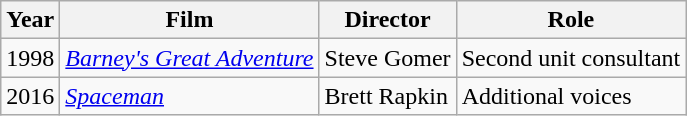<table class="wikitable">
<tr>
<th>Year</th>
<th>Film</th>
<th>Director</th>
<th>Role</th>
</tr>
<tr>
<td>1998</td>
<td><em><a href='#'>Barney's Great Adventure</a></em></td>
<td>Steve Gomer</td>
<td>Second unit consultant</td>
</tr>
<tr>
<td>2016</td>
<td><em><a href='#'>Spaceman</a></em></td>
<td>Brett Rapkin</td>
<td>Additional voices</td>
</tr>
</table>
